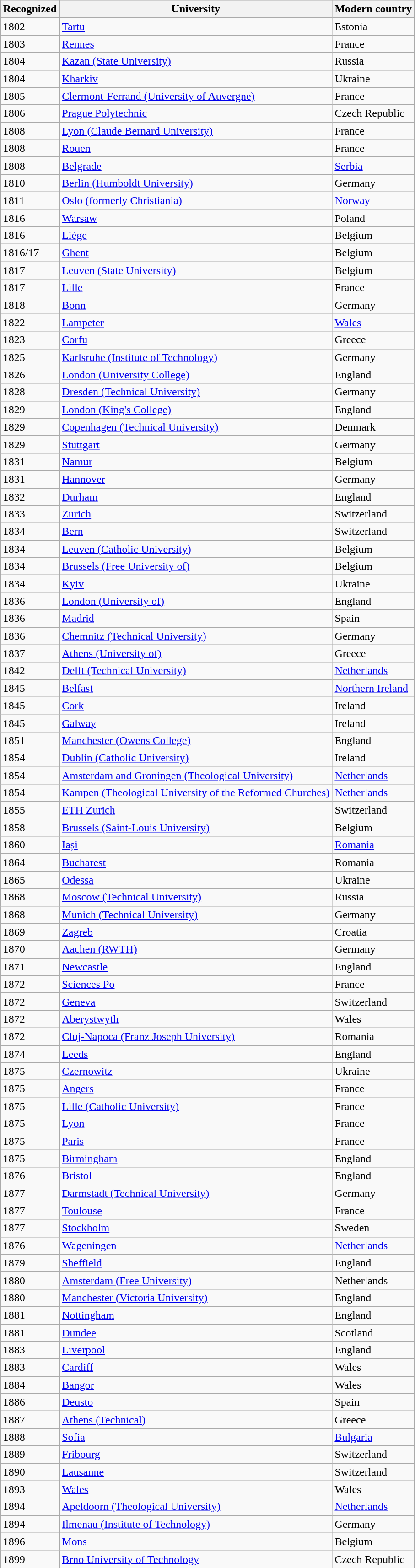<table class="wikitable sortable" style="margin:1px; border:1px solid #ccc;">
<tr style="text-align:left; vertical-align:top;" ">
<th>Recognized</th>
<th>University</th>
<th>Modern country</th>
</tr>
<tr>
<td>1802</td>
<td><a href='#'>Tartu</a></td>
<td>Estonia</td>
</tr>
<tr>
<td>1803</td>
<td><a href='#'>Rennes</a></td>
<td>France</td>
</tr>
<tr>
<td>1804</td>
<td><a href='#'>Kazan (State University)</a></td>
<td>Russia</td>
</tr>
<tr>
<td>1804</td>
<td><a href='#'>Kharkiv</a></td>
<td>Ukraine</td>
</tr>
<tr>
<td>1805</td>
<td><a href='#'>Clermont-Ferrand (University of Auvergne)</a></td>
<td>France</td>
</tr>
<tr>
<td>1806</td>
<td><a href='#'>Prague Polytechnic</a></td>
<td>Czech Republic</td>
</tr>
<tr>
<td>1808</td>
<td><a href='#'>Lyon (Claude Bernard University)</a></td>
<td>France</td>
</tr>
<tr>
<td>1808</td>
<td><a href='#'>Rouen</a></td>
<td>France</td>
</tr>
<tr>
<td>1808</td>
<td><a href='#'>Belgrade</a></td>
<td><a href='#'>Serbia</a></td>
</tr>
<tr>
<td>1810</td>
<td><a href='#'>Berlin (Humboldt University)</a></td>
<td>Germany</td>
</tr>
<tr>
<td>1811</td>
<td><a href='#'>Oslo (formerly Christiania)</a></td>
<td><a href='#'>Norway</a></td>
</tr>
<tr>
<td>1816</td>
<td><a href='#'>Warsaw</a></td>
<td>Poland</td>
</tr>
<tr>
<td>1816</td>
<td><a href='#'>Liège</a></td>
<td>Belgium</td>
</tr>
<tr>
<td>1816/17</td>
<td><a href='#'>Ghent</a></td>
<td>Belgium</td>
</tr>
<tr>
<td>1817</td>
<td><a href='#'>Leuven (State University)</a></td>
<td>Belgium</td>
</tr>
<tr>
<td>1817</td>
<td><a href='#'>Lille</a></td>
<td>France</td>
</tr>
<tr>
<td>1818</td>
<td><a href='#'>Bonn</a></td>
<td>Germany</td>
</tr>
<tr>
<td>1822</td>
<td><a href='#'>Lampeter</a></td>
<td><a href='#'>Wales</a></td>
</tr>
<tr>
<td>1823</td>
<td><a href='#'>Corfu</a></td>
<td>Greece</td>
</tr>
<tr>
<td>1825</td>
<td><a href='#'>Karlsruhe (Institute of Technology)</a></td>
<td>Germany</td>
</tr>
<tr>
<td>1826</td>
<td><a href='#'>London (University College)</a></td>
<td>England</td>
</tr>
<tr>
<td>1828</td>
<td><a href='#'>Dresden (Technical University)</a></td>
<td>Germany</td>
</tr>
<tr>
<td>1829</td>
<td><a href='#'>London (King's College)</a></td>
<td>England</td>
</tr>
<tr>
<td>1829</td>
<td><a href='#'>Copenhagen (Technical University)</a></td>
<td>Denmark</td>
</tr>
<tr>
<td>1829</td>
<td><a href='#'>Stuttgart</a></td>
<td>Germany</td>
</tr>
<tr>
<td>1831</td>
<td><a href='#'>Namur</a></td>
<td>Belgium</td>
</tr>
<tr>
<td>1831</td>
<td><a href='#'>Hannover</a></td>
<td>Germany</td>
</tr>
<tr>
<td>1832</td>
<td><a href='#'>Durham</a></td>
<td>England</td>
</tr>
<tr>
<td>1833</td>
<td><a href='#'>Zurich</a></td>
<td>Switzerland</td>
</tr>
<tr>
<td>1834</td>
<td><a href='#'>Bern</a></td>
<td>Switzerland</td>
</tr>
<tr>
<td>1834</td>
<td><a href='#'>Leuven (Catholic University)</a></td>
<td>Belgium</td>
</tr>
<tr>
<td>1834</td>
<td><a href='#'>Brussels (Free University of)</a></td>
<td>Belgium</td>
</tr>
<tr>
<td>1834</td>
<td><a href='#'>Kyiv</a></td>
<td>Ukraine</td>
</tr>
<tr>
<td>1836</td>
<td><a href='#'>London (University of)</a></td>
<td>England</td>
</tr>
<tr>
<td>1836</td>
<td><a href='#'>Madrid</a></td>
<td>Spain</td>
</tr>
<tr>
<td>1836</td>
<td><a href='#'>Chemnitz (Technical University)</a></td>
<td>Germany</td>
</tr>
<tr>
<td>1837</td>
<td><a href='#'>Athens (University of)</a></td>
<td>Greece</td>
</tr>
<tr>
<td>1842</td>
<td><a href='#'>Delft (Technical University)</a></td>
<td><a href='#'>Netherlands</a></td>
</tr>
<tr>
<td>1845</td>
<td><a href='#'>Belfast</a></td>
<td><a href='#'>Northern Ireland</a></td>
</tr>
<tr>
<td>1845</td>
<td><a href='#'>Cork</a></td>
<td>Ireland</td>
</tr>
<tr>
<td>1845</td>
<td><a href='#'>Galway</a></td>
<td>Ireland</td>
</tr>
<tr>
<td>1851</td>
<td><a href='#'>Manchester (Owens College)</a></td>
<td>England</td>
</tr>
<tr>
<td>1854</td>
<td><a href='#'>Dublin (Catholic University)</a></td>
<td>Ireland</td>
</tr>
<tr>
<td>1854</td>
<td><a href='#'>Amsterdam and Groningen (Theological University)</a></td>
<td><a href='#'>Netherlands</a></td>
</tr>
<tr>
<td>1854</td>
<td><a href='#'>Kampen (Theological University of the Reformed Churches)</a></td>
<td><a href='#'>Netherlands</a></td>
</tr>
<tr>
<td>1855</td>
<td><a href='#'>ETH Zurich</a></td>
<td>Switzerland</td>
</tr>
<tr>
<td>1858</td>
<td><a href='#'>Brussels (Saint-Louis University)</a></td>
<td>Belgium</td>
</tr>
<tr>
<td>1860</td>
<td><a href='#'>Iași</a></td>
<td><a href='#'>Romania</a></td>
</tr>
<tr>
<td>1864</td>
<td><a href='#'>Bucharest</a></td>
<td>Romania</td>
</tr>
<tr>
<td>1865</td>
<td><a href='#'>Odessa</a></td>
<td>Ukraine</td>
</tr>
<tr>
<td>1868</td>
<td><a href='#'>Moscow (Technical University)</a></td>
<td>Russia</td>
</tr>
<tr>
<td>1868</td>
<td><a href='#'>Munich (Technical University)</a></td>
<td>Germany</td>
</tr>
<tr>
<td>1869</td>
<td><a href='#'>Zagreb</a></td>
<td>Croatia</td>
</tr>
<tr>
<td>1870</td>
<td><a href='#'>Aachen (RWTH)</a></td>
<td>Germany</td>
</tr>
<tr>
<td>1871</td>
<td><a href='#'>Newcastle</a></td>
<td>England</td>
</tr>
<tr>
<td>1872</td>
<td><a href='#'>Sciences Po</a></td>
<td>France</td>
</tr>
<tr>
<td>1872</td>
<td><a href='#'>Geneva</a></td>
<td>Switzerland</td>
</tr>
<tr>
<td>1872</td>
<td><a href='#'>Aberystwyth</a></td>
<td>Wales</td>
</tr>
<tr>
<td>1872</td>
<td><a href='#'>Cluj-Napoca (Franz Joseph University)</a></td>
<td>Romania</td>
</tr>
<tr>
<td>1874</td>
<td><a href='#'>Leeds</a></td>
<td>England</td>
</tr>
<tr>
<td>1875</td>
<td><a href='#'>Czernowitz</a></td>
<td>Ukraine</td>
</tr>
<tr>
<td>1875</td>
<td><a href='#'>Angers</a></td>
<td>France</td>
</tr>
<tr>
<td>1875</td>
<td><a href='#'>Lille (Catholic University)</a></td>
<td>France</td>
</tr>
<tr>
<td>1875</td>
<td><a href='#'>Lyon</a></td>
<td>France</td>
</tr>
<tr>
<td>1875</td>
<td><a href='#'>Paris</a></td>
<td>France</td>
</tr>
<tr>
<td>1875</td>
<td><a href='#'>Birmingham</a></td>
<td>England</td>
</tr>
<tr>
<td>1876</td>
<td><a href='#'>Bristol</a></td>
<td>England</td>
</tr>
<tr>
<td>1877</td>
<td><a href='#'>Darmstadt (Technical University)</a></td>
<td>Germany</td>
</tr>
<tr>
<td>1877</td>
<td><a href='#'>Toulouse</a></td>
<td>France</td>
</tr>
<tr>
<td>1877</td>
<td><a href='#'>Stockholm</a></td>
<td>Sweden</td>
</tr>
<tr>
<td>1876</td>
<td><a href='#'>Wageningen</a></td>
<td><a href='#'>Netherlands</a></td>
</tr>
<tr>
<td>1879</td>
<td><a href='#'>Sheffield</a></td>
<td>England</td>
</tr>
<tr>
<td>1880</td>
<td><a href='#'>Amsterdam (Free University)</a></td>
<td>Netherlands</td>
</tr>
<tr>
<td>1880</td>
<td><a href='#'>Manchester (Victoria University)</a></td>
<td>England</td>
</tr>
<tr>
<td>1881</td>
<td><a href='#'>Nottingham</a></td>
<td>England</td>
</tr>
<tr>
<td>1881</td>
<td><a href='#'>Dundee</a></td>
<td>Scotland</td>
</tr>
<tr>
<td>1883</td>
<td><a href='#'>Liverpool</a></td>
<td>England</td>
</tr>
<tr>
<td>1883</td>
<td><a href='#'>Cardiff</a></td>
<td>Wales</td>
</tr>
<tr>
<td>1884</td>
<td><a href='#'>Bangor</a></td>
<td>Wales</td>
</tr>
<tr>
<td>1886</td>
<td><a href='#'>Deusto</a></td>
<td>Spain</td>
</tr>
<tr>
<td>1887</td>
<td><a href='#'>Athens (Technical)</a></td>
<td>Greece</td>
</tr>
<tr>
<td>1888</td>
<td><a href='#'>Sofia</a></td>
<td><a href='#'>Bulgaria</a></td>
</tr>
<tr>
<td>1889</td>
<td><a href='#'>Fribourg</a></td>
<td>Switzerland</td>
</tr>
<tr>
<td>1890</td>
<td><a href='#'>Lausanne</a></td>
<td>Switzerland</td>
</tr>
<tr>
<td>1893</td>
<td><a href='#'>Wales</a></td>
<td>Wales</td>
</tr>
<tr>
<td>1894</td>
<td><a href='#'>Apeldoorn (Theological University)</a></td>
<td><a href='#'>Netherlands</a></td>
</tr>
<tr>
<td>1894</td>
<td><a href='#'>Ilmenau (Institute of Technology)</a></td>
<td>Germany</td>
</tr>
<tr>
<td>1896</td>
<td><a href='#'>Mons</a></td>
<td>Belgium</td>
</tr>
<tr>
<td>1899</td>
<td><a href='#'>Brno University of Technology</a></td>
<td>Czech Republic</td>
</tr>
</table>
